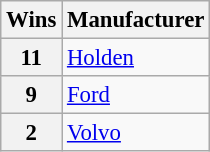<table class="wikitable" style="font-size: 95%;">
<tr>
<th>Wins</th>
<th>Manufacturer</th>
</tr>
<tr>
<th>11</th>
<td><a href='#'>Holden</a></td>
</tr>
<tr>
<th>9</th>
<td><a href='#'>Ford</a></td>
</tr>
<tr>
<th>2</th>
<td><a href='#'>Volvo</a></td>
</tr>
</table>
